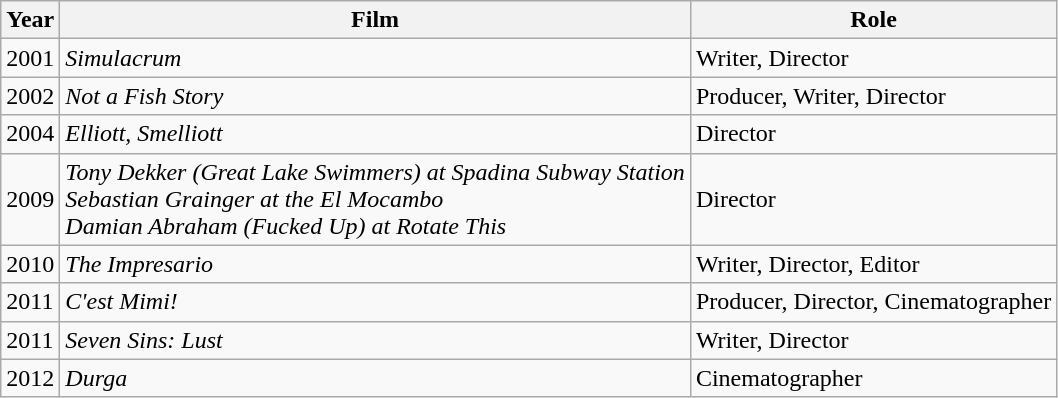<table class="wikitable sortable">
<tr>
<th>Year</th>
<th>Film</th>
<th>Role</th>
</tr>
<tr>
<td>2001</td>
<td><em>Simulacrum</em></td>
<td>Writer, Director</td>
</tr>
<tr>
<td>2002</td>
<td><em>Not a Fish Story</em></td>
<td>Producer, Writer, Director</td>
</tr>
<tr>
<td>2004</td>
<td><em>Elliott, Smelliott</em></td>
<td>Director</td>
</tr>
<tr>
<td>2009</td>
<td><em>Tony Dekker (Great Lake Swimmers) at Spadina Subway Station</em><br><em>Sebastian Grainger at the El Mocambo</em><br><em>Damian Abraham (Fucked Up) at Rotate This</em></td>
<td>Director</td>
</tr>
<tr>
<td>2010</td>
<td><em>The Impresario</em></td>
<td>Writer, Director, Editor</td>
</tr>
<tr>
<td>2011</td>
<td><em>C'est Mimi!</em></td>
<td>Producer, Director, Cinematographer</td>
</tr>
<tr>
<td>2011</td>
<td><em>Seven Sins: Lust</em></td>
<td>Writer, Director</td>
</tr>
<tr>
<td>2012</td>
<td><em>Durga</em></td>
<td>Cinematographer</td>
</tr>
</table>
